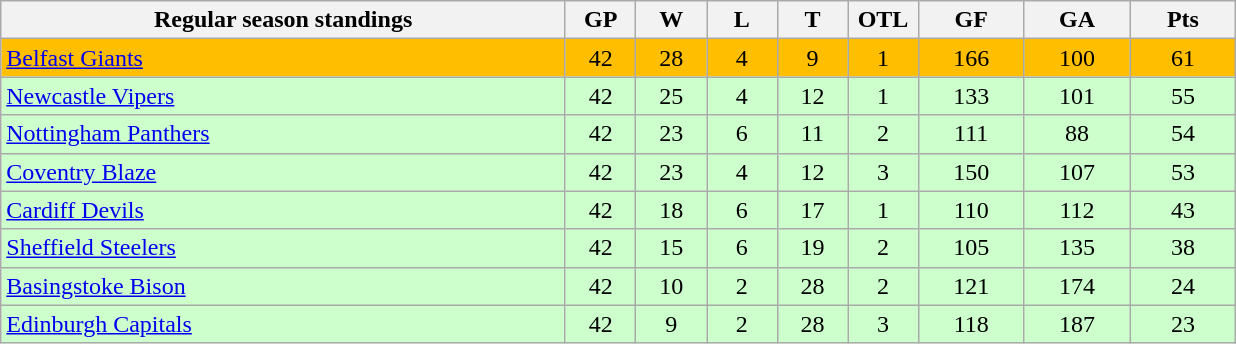<table class="wikitable">
<tr>
<th width="40%">Regular season standings</th>
<th width="5%">GP</th>
<th width="5%">W</th>
<th width="5%">L</th>
<th width="5%">T</th>
<th width="5%">OTL</th>
<th width="7.5%">GF</th>
<th width="7.5%">GA</th>
<th width="7.5%">Pts</th>
</tr>
<tr align=center bgcolor="#FFBF00">
<td align=left><a href='#'>Belfast Giants</a></td>
<td>42</td>
<td>28</td>
<td>4</td>
<td>9</td>
<td>1</td>
<td>166</td>
<td>100</td>
<td>61</td>
</tr>
<tr align=center bgcolor="#CCFFCC">
<td align=left><a href='#'>Newcastle Vipers</a></td>
<td>42</td>
<td>25</td>
<td>4</td>
<td>12</td>
<td>1</td>
<td>133</td>
<td>101</td>
<td>55</td>
</tr>
<tr align=center bgcolor="#CCFFCC">
<td align=left><a href='#'>Nottingham Panthers</a></td>
<td>42</td>
<td>23</td>
<td>6</td>
<td>11</td>
<td>2</td>
<td>111</td>
<td>88</td>
<td>54</td>
</tr>
<tr align=center bgcolor="#CCFFCC">
<td align=left><a href='#'>Coventry Blaze</a></td>
<td>42</td>
<td>23</td>
<td>4</td>
<td>12</td>
<td>3</td>
<td>150</td>
<td>107</td>
<td>53</td>
</tr>
<tr align=center bgcolor="#CCFFCC">
<td align=left><a href='#'>Cardiff Devils</a></td>
<td>42</td>
<td>18</td>
<td>6</td>
<td>17</td>
<td>1</td>
<td>110</td>
<td>112</td>
<td>43</td>
</tr>
<tr align=center bgcolor="#CCFFCC">
<td align=left><a href='#'>Sheffield Steelers</a></td>
<td>42</td>
<td>15</td>
<td>6</td>
<td>19</td>
<td>2</td>
<td>105</td>
<td>135</td>
<td>38</td>
</tr>
<tr align=center bgcolor="#CCFFCC">
<td align=left><a href='#'>Basingstoke Bison</a></td>
<td>42</td>
<td>10</td>
<td>2</td>
<td>28</td>
<td>2</td>
<td>121</td>
<td>174</td>
<td>24</td>
</tr>
<tr align=center bgcolor="#CCFFCC">
<td align=left><a href='#'>Edinburgh Capitals</a></td>
<td>42</td>
<td>9</td>
<td>2</td>
<td>28</td>
<td>3</td>
<td>118</td>
<td>187</td>
<td>23</td>
</tr>
</table>
